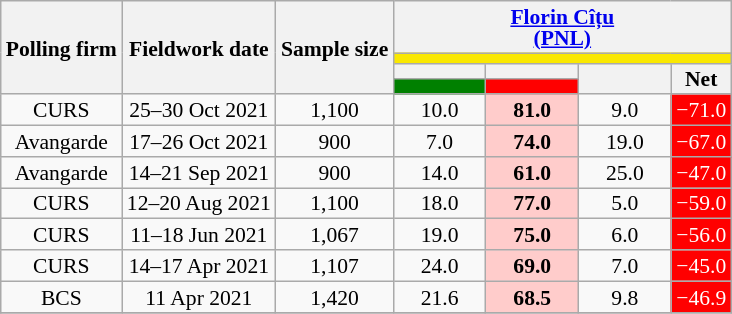<table class="wikitable sortable mw-datatable" style="text-align:center;font-size:90%;line-height:14px;">
<tr>
<th rowspan="4">Polling firm</th>
<th rowspan="4">Fieldwork date</th>
<th rowspan="4">Sample size</th>
<th colspan="4"><strong><a href='#'>Florin Cîțu</a></strong><br><a href='#'>(PNL)</a></th>
</tr>
<tr>
<th colspan="4" style="background:#FAE800;"></th>
</tr>
<tr>
<th style="width:55px;"></th>
<th style="width:55px;"></th>
<th rowspan="2" style="width:55px;"></th>
<th rowspan="2" style="width:30px;">Net</th>
</tr>
<tr>
<th style="background:#008000;"></th>
<th style="background:#FF0000;"></th>
</tr>
<tr>
<td>CURS</td>
<td>25–30 Oct 2021</td>
<td>1,100</td>
<td>10.0</td>
<td style="background:#FFCCCB;"><strong>81.0</strong></td>
<td>9.0</td>
<td style="background:#FF0000; color:white;">−71.0</td>
</tr>
<tr>
<td>Avangarde</td>
<td data-sort-value="2021-10-26">17–26 Oct 2021</td>
<td>900</td>
<td>7.0</td>
<td style="background:#FFCCCB;"><strong>74.0</strong></td>
<td>19.0</td>
<td style="background:#FF0000; color:white;">−67.0</td>
</tr>
<tr>
<td>Avangarde</td>
<td data-sort-value="2021-09-21">14–21 Sep 2021</td>
<td>900</td>
<td>14.0</td>
<td style="background:#FFCCCB;"><strong>61.0</strong></td>
<td>25.0</td>
<td style="background:#FF0000; color:white;">−47.0</td>
</tr>
<tr>
<td>CURS</td>
<td data-sort-value="2021-08-20">12–20 Aug 2021</td>
<td>1,100</td>
<td>18.0</td>
<td style="background:#FFCCCB;"><strong>77.0</strong></td>
<td>5.0</td>
<td style="background:#FF0000; color:white;">−59.0</td>
</tr>
<tr>
<td>CURS</td>
<td data-sort-value="2021-06-18">11–18 Jun 2021</td>
<td>1,067</td>
<td>19.0</td>
<td style="background:#FFCCCB;"><strong>75.0</strong></td>
<td>6.0</td>
<td style="background:#FF0000; color:white;">−56.0</td>
</tr>
<tr>
<td>CURS</td>
<td data-sort-value="2021-04-17">14–17 Apr 2021</td>
<td>1,107</td>
<td>24.0</td>
<td style="background:#FFCCCB;"><strong>69.0</strong></td>
<td>7.0</td>
<td style="background:#FF0000; color:white;">−45.0</td>
</tr>
<tr>
<td>BCS</td>
<td data-sort-value="2021-04-11">11 Apr 2021</td>
<td>1,420</td>
<td>21.6</td>
<td style="background:#FFCCCB;"><strong>68.5</strong></td>
<td>9.8</td>
<td style="background:#FF0000; color:white;">−46.9</td>
</tr>
<tr>
</tr>
</table>
